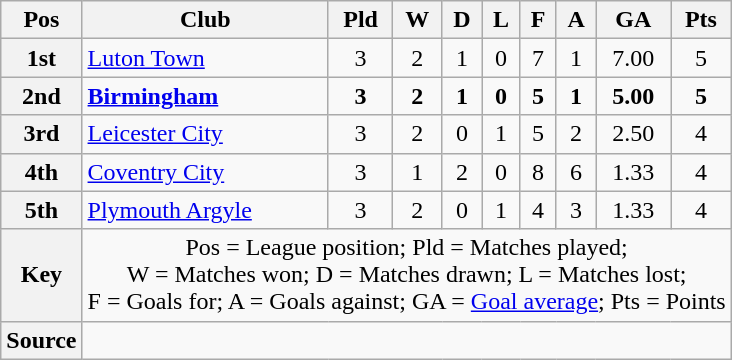<table class=wikitable style=text-align:center>
<tr>
<th scope=col>Pos</th>
<th scope=col>Club</th>
<th scope=col>Pld</th>
<th scope=col>W</th>
<th scope=col>D</th>
<th scope=col>L</th>
<th scope=col>F</th>
<th scope=col>A</th>
<th scope=col>GA</th>
<th scope=col>Pts</th>
</tr>
<tr>
<th scope=row>1st</th>
<td style=text-align:left><a href='#'>Luton Town</a></td>
<td>3</td>
<td>2</td>
<td>1</td>
<td>0</td>
<td>7</td>
<td>1</td>
<td>7.00</td>
<td>5</td>
</tr>
<tr style=font-weight:bold>
<th scope=row>2nd</th>
<td style=text-align:left><a href='#'>Birmingham</a></td>
<td>3</td>
<td>2</td>
<td>1</td>
<td>0</td>
<td>5</td>
<td>1</td>
<td>5.00</td>
<td>5</td>
</tr>
<tr>
<th scope=row>3rd</th>
<td style=text-align:left><a href='#'>Leicester City</a></td>
<td>3</td>
<td>2</td>
<td>0</td>
<td>1</td>
<td>5</td>
<td>2</td>
<td>2.50</td>
<td>4</td>
</tr>
<tr>
<th scope=row>4th</th>
<td style=text-align:left><a href='#'>Coventry City</a></td>
<td>3</td>
<td>1</td>
<td>2</td>
<td>0</td>
<td>8</td>
<td>6</td>
<td>1.33</td>
<td>4</td>
</tr>
<tr>
<th scope=row>5th</th>
<td style=text-align:left><a href='#'>Plymouth Argyle</a></td>
<td>3</td>
<td>2</td>
<td>0</td>
<td>1</td>
<td>4</td>
<td>3</td>
<td>1.33</td>
<td>4</td>
</tr>
<tr>
<th scope=row>Key</th>
<td colspan=9>Pos = League position; Pld = Matches played;<br>W = Matches won; D = Matches drawn; L = Matches lost;<br>F = Goals for; A = Goals against; GA = <a href='#'>Goal average</a>; Pts = Points</td>
</tr>
<tr>
<th scope=row>Source</th>
<td colspan=9></td>
</tr>
</table>
